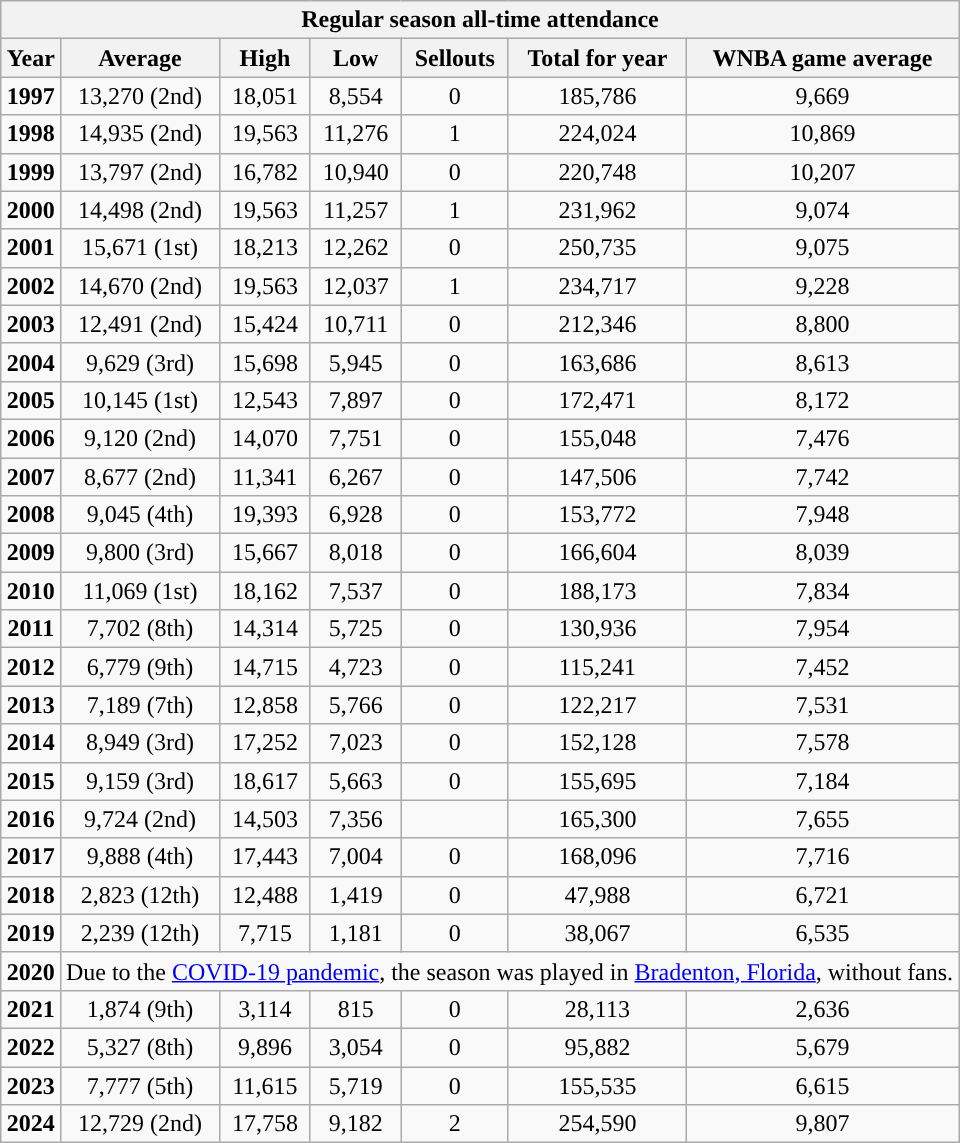<table class="wikitable" style="clear:both; margin:1.5em auto; text-align:center;">
<tr>
<th colspan=7>Regular season all-time attendance</th>
</tr>
<tr>
<th>Year</th>
<th>Average</th>
<th>High</th>
<th>Low</th>
<th>Sellouts</th>
<th>Total for year</th>
<th>WNBA game average</th>
</tr>
<tr>
<td><strong>1997</strong></td>
<td>13,270 (2nd)</td>
<td>18,051</td>
<td>8,554</td>
<td>0</td>
<td>185,786</td>
<td>9,669</td>
</tr>
<tr>
<td><strong>1998</strong></td>
<td>14,935 (2nd)</td>
<td>19,563</td>
<td>11,276</td>
<td>1</td>
<td>224,024</td>
<td>10,869</td>
</tr>
<tr>
<td><strong>1999</strong></td>
<td>13,797 (2nd)</td>
<td>16,782</td>
<td>10,940</td>
<td>0</td>
<td>220,748</td>
<td>10,207</td>
</tr>
<tr>
<td><strong>2000</strong></td>
<td>14,498 (2nd)</td>
<td>19,563</td>
<td>11,257</td>
<td>1</td>
<td>231,962</td>
<td>9,074</td>
</tr>
<tr>
<td><strong>2001</strong></td>
<td>15,671 (1st)</td>
<td>18,213</td>
<td>12,262</td>
<td>0</td>
<td>250,735</td>
<td>9,075</td>
</tr>
<tr>
<td><strong>2002</strong></td>
<td>14,670 (2nd)</td>
<td>19,563</td>
<td>12,037</td>
<td>1</td>
<td>234,717</td>
<td>9,228</td>
</tr>
<tr>
<td><strong>2003</strong></td>
<td>12,491 (2nd)</td>
<td>15,424</td>
<td>10,711</td>
<td>0</td>
<td>212,346</td>
<td>8,800</td>
</tr>
<tr>
<td><strong>2004</strong></td>
<td>9,629 (3rd)</td>
<td>15,698</td>
<td>5,945</td>
<td>0</td>
<td>163,686</td>
<td>8,613</td>
</tr>
<tr>
<td><strong>2005</strong></td>
<td>10,145 (1st)</td>
<td>12,543</td>
<td>7,897</td>
<td>0</td>
<td>172,471</td>
<td>8,172</td>
</tr>
<tr>
<td><strong>2006</strong></td>
<td>9,120 (2nd)</td>
<td>14,070</td>
<td>7,751</td>
<td>0</td>
<td>155,048</td>
<td>7,476</td>
</tr>
<tr>
<td><strong>2007</strong></td>
<td>8,677 (2nd)</td>
<td>11,341</td>
<td>6,267</td>
<td>0</td>
<td>147,506</td>
<td>7,742</td>
</tr>
<tr>
<td><strong>2008</strong></td>
<td>9,045 (4th)</td>
<td>19,393</td>
<td>6,928</td>
<td>0</td>
<td>153,772</td>
<td>7,948</td>
</tr>
<tr>
<td><strong>2009</strong></td>
<td>9,800 (3rd)</td>
<td>15,667</td>
<td>8,018</td>
<td>0</td>
<td>166,604</td>
<td>8,039</td>
</tr>
<tr>
<td><strong>2010</strong></td>
<td>11,069 (1st)</td>
<td>18,162</td>
<td>7,537</td>
<td>0</td>
<td>188,173</td>
<td>7,834</td>
</tr>
<tr>
<td><strong>2011</strong></td>
<td>7,702 (8th)</td>
<td>14,314</td>
<td>5,725</td>
<td>0</td>
<td>130,936</td>
<td>7,954</td>
</tr>
<tr>
<td><strong>2012</strong></td>
<td>6,779 (9th)</td>
<td>14,715</td>
<td>4,723</td>
<td>0</td>
<td>115,241</td>
<td>7,452</td>
</tr>
<tr>
<td><strong>2013</strong></td>
<td>7,189 (7th)</td>
<td>12,858</td>
<td>5,766</td>
<td>0</td>
<td>122,217</td>
<td>7,531</td>
</tr>
<tr>
<td><strong>2014</strong></td>
<td>8,949 (3rd)</td>
<td>17,252</td>
<td>7,023</td>
<td>0</td>
<td>152,128</td>
<td>7,578</td>
</tr>
<tr>
<td><strong>2015</strong></td>
<td>9,159 (3rd)</td>
<td>18,617</td>
<td>5,663</td>
<td>0</td>
<td>155,695</td>
<td>7,184</td>
</tr>
<tr>
<td><strong>2016</strong></td>
<td>9,724 (2nd)</td>
<td>14,503</td>
<td>7,356</td>
<td></td>
<td>165,300</td>
<td>7,655</td>
</tr>
<tr>
<td><strong>2017</strong></td>
<td>9,888 (4th)</td>
<td>17,443</td>
<td>7,004</td>
<td>0</td>
<td>168,096</td>
<td>7,716</td>
</tr>
<tr>
<td><strong>2018</strong></td>
<td>2,823 (12th)</td>
<td>12,488</td>
<td>1,419</td>
<td>0</td>
<td>47,988</td>
<td>6,721</td>
</tr>
<tr>
<td><strong>2019</strong></td>
<td>2,239 (12th)</td>
<td>7,715</td>
<td>1,181</td>
<td>0</td>
<td>38,067</td>
<td>6,535</td>
</tr>
<tr>
<td><strong>2020</strong></td>
<td colspan=6>Due to the <a href='#'>COVID-19 pandemic</a>, the season was played in <a href='#'>Bradenton, Florida</a>, without fans.</td>
</tr>
<tr>
<td><strong>2021</strong></td>
<td>1,874 (9th)</td>
<td>3,114</td>
<td>815</td>
<td>0</td>
<td>28,113</td>
<td>2,636</td>
</tr>
<tr>
<td><strong>2022</strong></td>
<td>5,327 (8th)</td>
<td>9,896</td>
<td>3,054</td>
<td>0</td>
<td>95,882</td>
<td>5,679</td>
</tr>
<tr>
<td><strong>2023</strong></td>
<td>7,777 (5th)</td>
<td>11,615</td>
<td>5,719</td>
<td>0</td>
<td>155,535</td>
<td>6,615</td>
</tr>
<tr>
<td><strong>2024</strong></td>
<td>12,729 (2nd)</td>
<td>17,758</td>
<td>9,182</td>
<td>2</td>
<td>254,590</td>
<td>9,807</td>
</tr>
</table>
